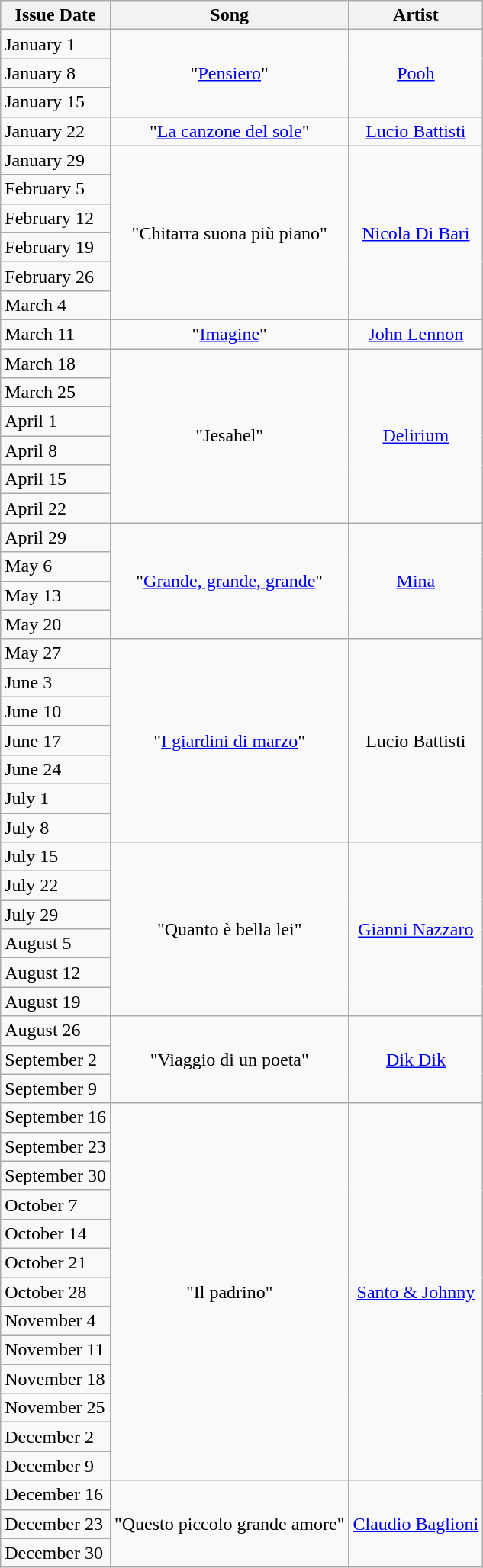<table class="wikitable">
<tr>
<th>Issue Date</th>
<th>Song</th>
<th>Artist</th>
</tr>
<tr>
<td>January 1</td>
<td align="center" rowspan="3">"<a href='#'>Pensiero</a>"</td>
<td align="center" rowspan="3"><a href='#'>Pooh</a></td>
</tr>
<tr>
<td>January 8</td>
</tr>
<tr>
<td>January 15</td>
</tr>
<tr>
<td>January 22</td>
<td align="center" rowspan="1">"<a href='#'>La canzone del sole</a>"</td>
<td align="center" rowspan="1"><a href='#'>Lucio Battisti</a></td>
</tr>
<tr>
<td>January 29</td>
<td align="center" rowspan="6">"Chitarra suona più piano"</td>
<td align="center" rowspan="6"><a href='#'>Nicola Di Bari</a></td>
</tr>
<tr>
<td>February 5</td>
</tr>
<tr>
<td>February 12</td>
</tr>
<tr>
<td>February 19</td>
</tr>
<tr>
<td>February 26</td>
</tr>
<tr>
<td>March 4</td>
</tr>
<tr>
<td>March 11</td>
<td align="center" rowspan="1">"<a href='#'>Imagine</a>"</td>
<td align="center" rowspan="1"><a href='#'>John Lennon</a></td>
</tr>
<tr>
<td>March 18</td>
<td align="center" rowspan="6">"Jesahel"</td>
<td align="center" rowspan="6"><a href='#'>Delirium</a></td>
</tr>
<tr>
<td>March 25</td>
</tr>
<tr>
<td>April 1</td>
</tr>
<tr>
<td>April 8</td>
</tr>
<tr>
<td>April 15</td>
</tr>
<tr>
<td>April 22</td>
</tr>
<tr>
<td>April 29</td>
<td align="center" rowspan="4">"<a href='#'>Grande, grande, grande</a>"</td>
<td align="center" rowspan="4"><a href='#'>Mina</a></td>
</tr>
<tr>
<td>May 6</td>
</tr>
<tr>
<td>May 13</td>
</tr>
<tr>
<td>May 20</td>
</tr>
<tr>
<td>May 27</td>
<td align="center" rowspan="7">"<a href='#'>I giardini di marzo</a>"</td>
<td align="center" rowspan="7">Lucio Battisti</td>
</tr>
<tr>
<td>June 3</td>
</tr>
<tr>
<td>June 10</td>
</tr>
<tr>
<td>June 17</td>
</tr>
<tr>
<td>June 24</td>
</tr>
<tr>
<td>July 1</td>
</tr>
<tr>
<td>July 8</td>
</tr>
<tr>
<td>July 15</td>
<td align="center" rowspan="6">"Quanto è bella lei"</td>
<td align="center" rowspan="6"><a href='#'>Gianni Nazzaro</a></td>
</tr>
<tr>
<td>July 22</td>
</tr>
<tr>
<td>July 29</td>
</tr>
<tr>
<td>August 5</td>
</tr>
<tr>
<td>August 12</td>
</tr>
<tr>
<td>August 19</td>
</tr>
<tr>
<td>August 26</td>
<td align="center" rowspan="3">"Viaggio di un poeta"</td>
<td align="center" rowspan="3"><a href='#'>Dik Dik</a></td>
</tr>
<tr>
<td>September 2</td>
</tr>
<tr>
<td>September 9</td>
</tr>
<tr>
<td>September 16</td>
<td align="center" rowspan="13">"Il padrino"</td>
<td align="center" rowspan="13"><a href='#'>Santo & Johnny</a></td>
</tr>
<tr>
<td>September 23</td>
</tr>
<tr>
<td>September 30</td>
</tr>
<tr>
<td>October 7</td>
</tr>
<tr>
<td>October 14</td>
</tr>
<tr>
<td>October 21</td>
</tr>
<tr>
<td>October 28</td>
</tr>
<tr>
<td>November 4</td>
</tr>
<tr>
<td>November 11</td>
</tr>
<tr>
<td>November 18</td>
</tr>
<tr>
<td>November 25</td>
</tr>
<tr>
<td>December 2</td>
</tr>
<tr>
<td>December 9</td>
</tr>
<tr>
<td>December 16</td>
<td align="center" rowspan="3">"Questo piccolo grande amore"</td>
<td align="center" rowspan="3"><a href='#'>Claudio Baglioni</a></td>
</tr>
<tr>
<td>December 23</td>
</tr>
<tr>
<td>December 30</td>
</tr>
</table>
